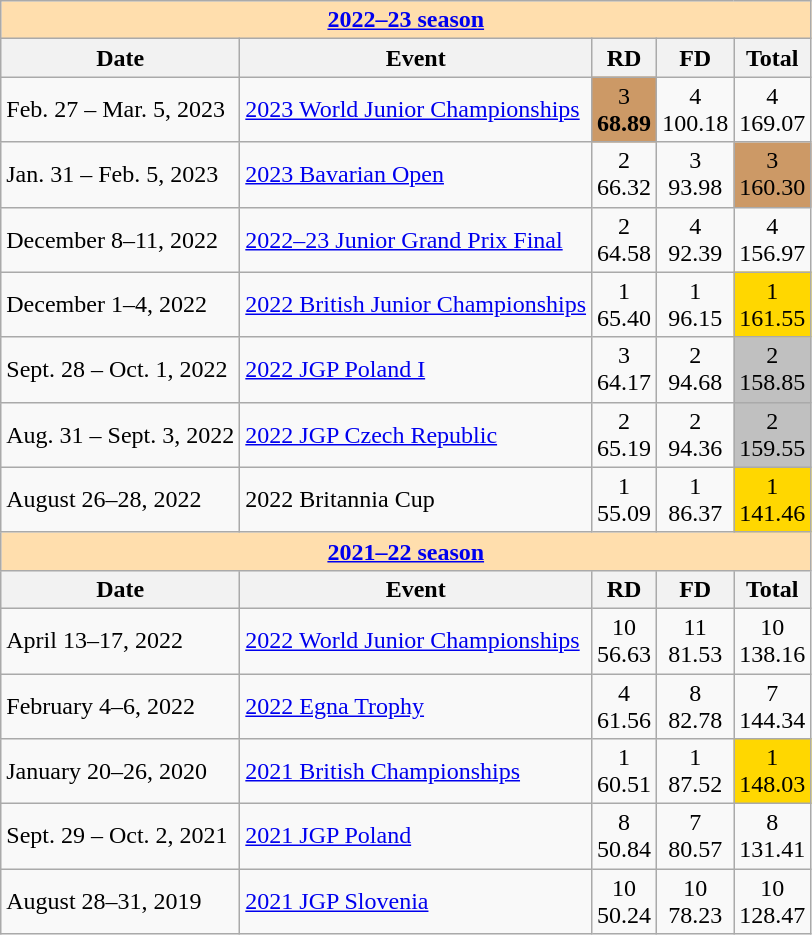<table class="wikitable">
<tr>
<td colspan="5" style="background-color: #ffdead;" align="center"><strong><a href='#'>2022–23 season</a></strong></td>
</tr>
<tr>
<th>Date</th>
<th>Event</th>
<th>RD</th>
<th>FD</th>
<th>Total</th>
</tr>
<tr>
<td>Feb. 27 – Mar. 5, 2023</td>
<td><a href='#'>2023 World Junior Championships</a></td>
<td align=center bgcolor=cc9966>3 <br> <strong>68.89</strong></td>
<td align=center>4 <br> 100.18</td>
<td align=center>4 <br> 169.07</td>
</tr>
<tr>
<td>Jan. 31 – Feb. 5, 2023</td>
<td><a href='#'>2023 Bavarian Open</a></td>
<td align=center>2 <br> 66.32</td>
<td align=center>3 <br> 93.98</td>
<td align=center bgcolor=cc9966>3 <br> 160.30</td>
</tr>
<tr>
<td>December 8–11, 2022</td>
<td><a href='#'>2022–23 Junior Grand Prix Final</a></td>
<td align=center>2 <br> 64.58</td>
<td align=center>4 <br> 92.39</td>
<td align=center>4 <br> 156.97</td>
</tr>
<tr>
<td>December 1–4, 2022</td>
<td><a href='#'>2022 British Junior Championships</a></td>
<td align=center>1 <br> 65.40</td>
<td align=center>1 <br> 96.15</td>
<td align=center bgcolor=gold>1 <br> 161.55</td>
</tr>
<tr>
<td>Sept. 28 – Oct. 1, 2022</td>
<td><a href='#'>2022 JGP Poland I</a></td>
<td align="center">3 <br> 64.17</td>
<td align="center">2 <br> 94.68</td>
<td align="center" bgcolor="silver">2 <br> 158.85</td>
</tr>
<tr>
<td>Aug. 31 – Sept. 3, 2022</td>
<td><a href='#'>2022 JGP Czech Republic</a></td>
<td align="center">2 <br> 65.19</td>
<td align="center">2 <br> 94.36</td>
<td align="center" bgcolor="silver">2 <br> 159.55</td>
</tr>
<tr>
<td>August 26–28, 2022</td>
<td>2022 Britannia Cup</td>
<td align="center">1 <br> 55.09</td>
<td align="center">1 <br> 86.37</td>
<td align="center" bgcolor="gold">1 <br> 141.46</td>
</tr>
<tr>
<td colspan="5" style="background-color: #ffdead;" align="center"><strong><a href='#'>2021–22 season</a></strong></td>
</tr>
<tr>
<th>Date</th>
<th>Event</th>
<th>RD</th>
<th>FD</th>
<th>Total</th>
</tr>
<tr>
<td>April 13–17, 2022</td>
<td><a href='#'>2022 World Junior Championships</a></td>
<td align=center bgcolor>10 <br> 56.63</td>
<td align=center bgcolor>11 <br> 81.53</td>
<td align=center bgcolor>10 <br> 138.16</td>
</tr>
<tr>
<td>February 4–6, 2022</td>
<td><a href='#'>2022 Egna Trophy</a></td>
<td align=center>4 <br> 61.56</td>
<td align=center>8 <br> 82.78</td>
<td align=center>7 <br> 144.34</td>
</tr>
<tr>
<td>January 20–26, 2020</td>
<td><a href='#'>2021 British Championships</a></td>
<td align=center>1 <br> 60.51</td>
<td align=center>1 <br> 87.52</td>
<td align=center bgcolor=gold>1 <br> 148.03</td>
</tr>
<tr>
<td>Sept. 29 – Oct. 2, 2021</td>
<td><a href='#'>2021 JGP Poland</a></td>
<td align=center>8 <br> 50.84</td>
<td align=center>7 <br> 80.57</td>
<td align=center>8 <br> 131.41</td>
</tr>
<tr>
<td>August 28–31, 2019</td>
<td><a href='#'>2021 JGP Slovenia</a></td>
<td align=center>10 <br> 50.24</td>
<td align=center>10 <br> 78.23</td>
<td align=center>10 <br> 128.47</td>
</tr>
</table>
